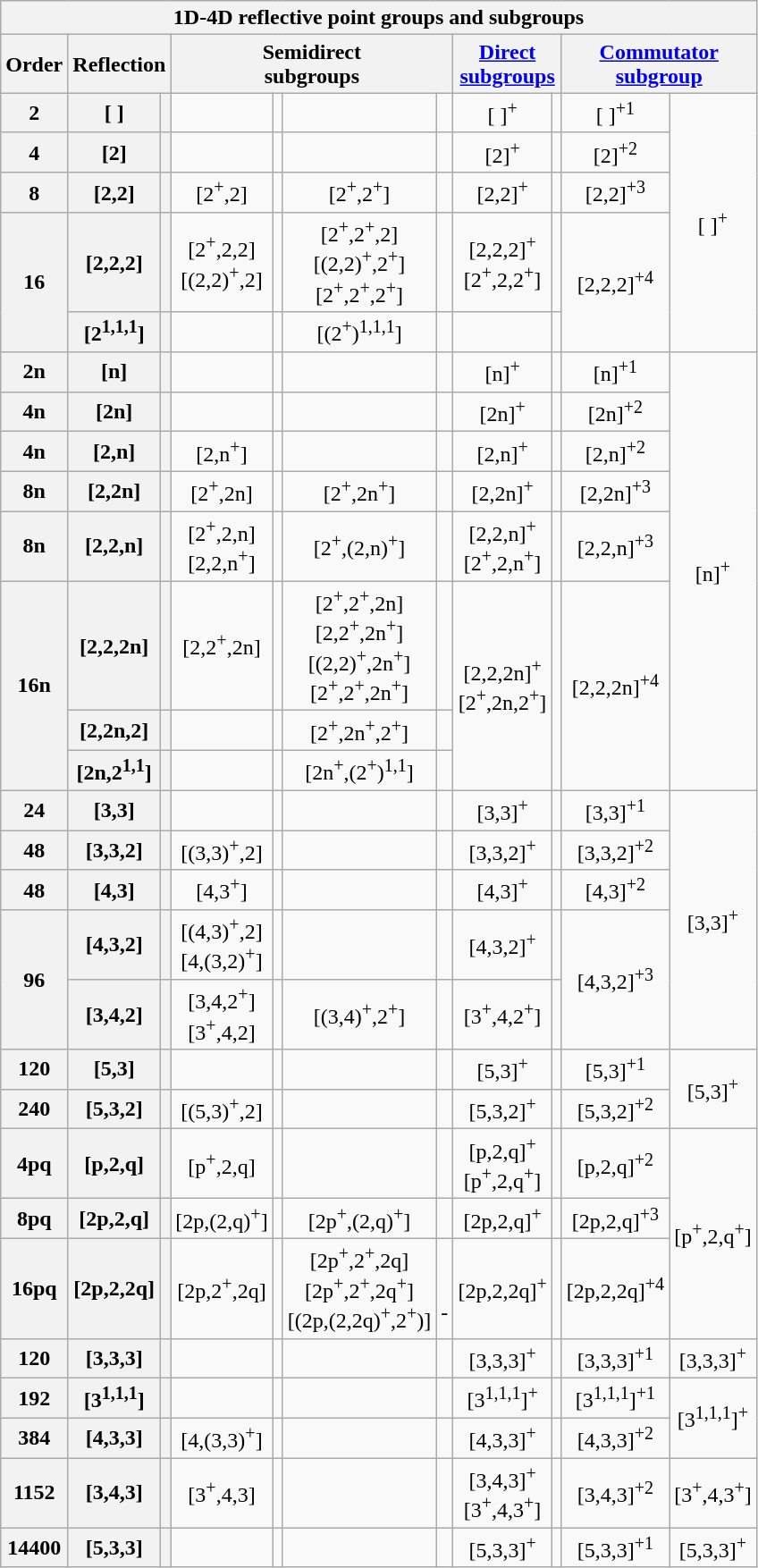<table class="wikitable collapsible collapsed" style="text-align:center;">
<tr>
<th colspan=12>1D-4D reflective point groups and subgroups</th>
</tr>
<tr>
<th>Order</th>
<th colspan=2>Reflection</th>
<th colspan=4>Semidirect<br>subgroups</th>
<th colspan=2><a href='#'>Direct<br>subgroups</a></th>
<th colspan=2><a href='#'>Commutator<br>subgroup</a></th>
</tr>
<tr>
<th>2</th>
<th>[ ]</th>
<th></th>
<td></td>
<td></td>
<td></td>
<td></td>
<td>[ ]<sup>+</sup></td>
<td></td>
<td>[ ]<sup>+1</sup></td>
<td rowspan=5>[ ]<sup>+</sup></td>
</tr>
<tr>
<th>4</th>
<th>[2]</th>
<th></th>
<td></td>
<td></td>
<td></td>
<td></td>
<td>[2]<sup>+</sup></td>
<td></td>
<td>[2]<sup>+2</sup></td>
</tr>
<tr>
<th>8</th>
<th>[2,2]</th>
<th></th>
<td>[2<sup>+</sup>,2]</td>
<td></td>
<td>[2<sup>+</sup>,2<sup>+</sup>]</td>
<td></td>
<td>[2,2]<sup>+</sup></td>
<td></td>
<td>[2,2]<sup>+3</sup></td>
</tr>
<tr>
<th rowspan=2>16</th>
<th>[2,2,2]</th>
<th></th>
<td>[2<sup>+</sup>,2,2]<br>[(2,2)<sup>+</sup>,2]</td>
<td><br></td>
<td>[2<sup>+</sup>,2<sup>+</sup>,2]<br>[(2,2)<sup>+</sup>,2<sup>+</sup>]<br>[2<sup>+</sup>,2<sup>+</sup>,2<sup>+</sup>]</td>
<td><br><br></td>
<td>[2,2,2]<sup>+</sup><br>[2<sup>+</sup>,2,2<sup>+</sup>]</td>
<td><br></td>
<td rowspan=2>[2,2,2]<sup>+4</sup></td>
</tr>
<tr>
<th>[2<sup>1,1,1</sup>]</th>
<th></th>
<td></td>
<td></td>
<td>[(2<sup>+</sup>)<sup>1,1,1</sup>]</td>
<td></td>
<td></td>
<td></td>
</tr>
<tr>
<th>2n</th>
<th>[n]</th>
<th></th>
<td></td>
<td></td>
<td></td>
<td></td>
<td>[n]<sup>+</sup></td>
<td></td>
<td>[n]<sup>+1</sup></td>
<td rowspan=8>[n]<sup>+</sup></td>
</tr>
<tr>
<th>4n</th>
<th>[2n]</th>
<th></th>
<td></td>
<td></td>
<td></td>
<td></td>
<td>[2n]<sup>+</sup></td>
<td></td>
<td>[2n]<sup>+2</sup></td>
</tr>
<tr>
<th>4n</th>
<th>[2,n]</th>
<th></th>
<td>[2,n<sup>+</sup>]</td>
<td></td>
<td></td>
<td></td>
<td>[2,n]<sup>+</sup></td>
<td></td>
<td>[2,n]<sup>+2</sup></td>
</tr>
<tr>
<th>8n</th>
<th>[2,2n]</th>
<th></th>
<td>[2<sup>+</sup>,2n]</td>
<td></td>
<td>[2<sup>+</sup>,2n<sup>+</sup>]</td>
<td></td>
<td>[2,2n]<sup>+</sup></td>
<td></td>
<td>[2,2n]<sup>+3</sup></td>
</tr>
<tr>
<th>8n</th>
<th>[2,2,n]</th>
<th></th>
<td>[2<sup>+</sup>,2,n]<br>[2,2,n<sup>+</sup>]</td>
<td><br></td>
<td>[2<sup>+</sup>,(2,n)<sup>+</sup>]</td>
<td></td>
<td>[2,2,n]<sup>+</sup><br>[2<sup>+</sup>,2,n<sup>+</sup>]</td>
<td><br></td>
<td>[2,2,n]<sup>+3</sup></td>
</tr>
<tr>
<th rowspan=3>16n</th>
<th>[2,2,2n]</th>
<th></th>
<td>[2,2<sup>+</sup>,2n]</td>
<td></td>
<td>[2<sup>+</sup>,2<sup>+</sup>,2n]<br>[2,2<sup>+</sup>,2n<sup>+</sup>]<br>[(2,2)<sup>+</sup>,2n<sup>+</sup>]<br>[2<sup>+</sup>,2<sup>+</sup>,2n<sup>+</sup>]</td>
<td><br><br><br></td>
<td rowspan=3>[2,2,2n]<sup>+</sup><br>[2<sup>+</sup>,2n,2<sup>+</sup>]</td>
<td rowspan=3><br></td>
<td rowspan=3>[2,2,2n]<sup>+4</sup></td>
</tr>
<tr>
<th>[2,2n,2]</th>
<th></th>
<td></td>
<td></td>
<td>[2<sup>+</sup>,2n<sup>+</sup>,2<sup>+</sup>]</td>
<td></td>
</tr>
<tr>
<th>[2n,2<sup>1,1</sup>]</th>
<th></th>
<td></td>
<td></td>
<td>[2n<sup>+</sup>,(2<sup>+</sup>)<sup>1,1</sup>]</td>
<td></td>
</tr>
<tr>
<th>24</th>
<th>[3,3]</th>
<th></th>
<td></td>
<td></td>
<td></td>
<td></td>
<td>[3,3]<sup>+</sup></td>
<td></td>
<td>[3,3]<sup>+1</sup></td>
<td rowspan=5>[3,3]<sup>+</sup></td>
</tr>
<tr>
<th>48</th>
<th>[3,3,2]</th>
<th></th>
<td>[(3,3)<sup>+</sup>,2]</td>
<td></td>
<td></td>
<td></td>
<td>[3,3,2]<sup>+</sup></td>
<td></td>
<td>[3,3,2]<sup>+2</sup></td>
</tr>
<tr>
<th>48</th>
<th>[4,3]</th>
<th></th>
<td>[4,3<sup>+</sup>]</td>
<td></td>
<td></td>
<td></td>
<td>[4,3]<sup>+</sup></td>
<td></td>
<td>[4,3]<sup>+2</sup></td>
</tr>
<tr>
<th rowspan=2>96</th>
<th>[4,3,2]</th>
<th></th>
<td>[(4,3)<sup>+</sup>,2]<br>[4,(3,2)<sup>+</sup>]</td>
<td><br></td>
<td></td>
<td></td>
<td>[4,3,2]<sup>+</sup></td>
<td></td>
<td rowspan=2>[4,3,2]<sup>+3</sup></td>
</tr>
<tr>
<th>[3,4,2]</th>
<th></th>
<td>[3,4,2<sup>+</sup>]<br>[3<sup>+</sup>,4,2]</td>
<td><br></td>
<td>[(3,4)<sup>+</sup>,2<sup>+</sup>]</td>
<td></td>
<td>[3<sup>+</sup>,4,2<sup>+</sup>]</td>
<td></td>
</tr>
<tr>
<th>120</th>
<th>[5,3]</th>
<th></th>
<td></td>
<td></td>
<td></td>
<td></td>
<td>[5,3]<sup>+</sup></td>
<td></td>
<td>[5,3]<sup>+1</sup></td>
<td rowspan=2>[5,3]<sup>+</sup></td>
</tr>
<tr>
<th>240</th>
<th>[5,3,2]</th>
<th></th>
<td>[(5,3)<sup>+</sup>,2]</td>
<td></td>
<td></td>
<td></td>
<td>[5,3,2]<sup>+</sup></td>
<td></td>
<td>[5,3,2]<sup>+2</sup></td>
</tr>
<tr>
<th>4pq</th>
<th>[p,2,q]</th>
<th></th>
<td>[p<sup>+</sup>,2,q]</td>
<td></td>
<td></td>
<td></td>
<td>[p,2,q]<sup>+</sup><br>[p<sup>+</sup>,2,q<sup>+</sup>]</td>
<td><br></td>
<td>[p,2,q]<sup>+2</sup></td>
<td rowspan=3>[p<sup>+</sup>,2,q<sup>+</sup>]</td>
</tr>
<tr>
<th>8pq</th>
<th>[2p,2,q]</th>
<th></th>
<td>[2p,(2,q)<sup>+</sup>]</td>
<td></td>
<td>[2p<sup>+</sup>,(2,q)<sup>+</sup>]</td>
<td></td>
<td>[2p,2,q]<sup>+</sup></td>
<td></td>
<td>[2p,2,q]<sup>+3</sup></td>
</tr>
<tr>
<th>16pq</th>
<th>[2p,2,2q]</th>
<th></th>
<td>[2p,2<sup>+</sup>,2q]</td>
<td></td>
<td>[2p<sup>+</sup>,2<sup>+</sup>,2q]<br>[2p<sup>+</sup>,2<sup>+</sup>,2q<sup>+</sup>]<br>[(2p,(2,2q)<sup>+</sup>,2<sup>+</sup>)]</td>
<td><br><br> -</td>
<td>[2p,2,2q]<sup>+</sup></td>
<td></td>
<td>[2p,2,2q]<sup>+4</sup></td>
</tr>
<tr>
<th>120</th>
<th>[3,3,3]</th>
<th></th>
<td></td>
<td></td>
<td></td>
<td></td>
<td>[3,3,3]<sup>+</sup></td>
<td></td>
<td>[3,3,3]<sup>+1</sup></td>
<td>[3,3,3]<sup>+</sup></td>
</tr>
<tr>
<th>192</th>
<th>[3<sup>1,1,1</sup>]</th>
<th></th>
<td></td>
<td></td>
<td></td>
<td></td>
<td>[3<sup>1,1,1</sup>]<sup>+</sup></td>
<td></td>
<td>[3<sup>1,1,1</sup>]<sup>+1</sup></td>
<td rowspan=2>[3<sup>1,1,1</sup>]<sup>+</sup></td>
</tr>
<tr>
<th>384</th>
<th>[4,3,3]</th>
<th></th>
<td>[4,(3,3)<sup>+</sup>]</td>
<td></td>
<td></td>
<td></td>
<td>[4,3,3]<sup>+</sup></td>
<td></td>
<td>[4,3,3]<sup>+2</sup></td>
</tr>
<tr>
<th>1152</th>
<th>[3,4,3]</th>
<th></th>
<td>[3<sup>+</sup>,4,3]</td>
<td></td>
<td></td>
<td></td>
<td>[3,4,3]<sup>+</sup><br>[3<sup>+</sup>,4,3<sup>+</sup>]</td>
<td><br></td>
<td>[3,4,3]<sup>+2</sup></td>
<td>[3<sup>+</sup>,4,3<sup>+</sup>]</td>
</tr>
<tr>
<th>14400</th>
<th>[5,3,3]</th>
<th></th>
<td></td>
<td></td>
<td></td>
<td></td>
<td>[5,3,3]<sup>+</sup></td>
<td></td>
<td>[5,3,3]<sup>+1</sup></td>
<td>[5,3,3]<sup>+</sup></td>
</tr>
</table>
